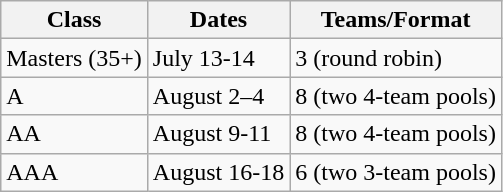<table class="wikitable">
<tr>
<th>Class</th>
<th>Dates</th>
<th>Teams/Format</th>
</tr>
<tr>
<td>Masters (35+)</td>
<td>July 13-14</td>
<td>3 (round robin)</td>
</tr>
<tr>
<td>A</td>
<td>August 2–4</td>
<td>8 (two 4-team pools)</td>
</tr>
<tr>
<td>AA</td>
<td>August 9-11</td>
<td>8 (two 4-team pools)</td>
</tr>
<tr>
<td>AAA</td>
<td>August 16-18</td>
<td>6 (two 3-team pools)</td>
</tr>
</table>
